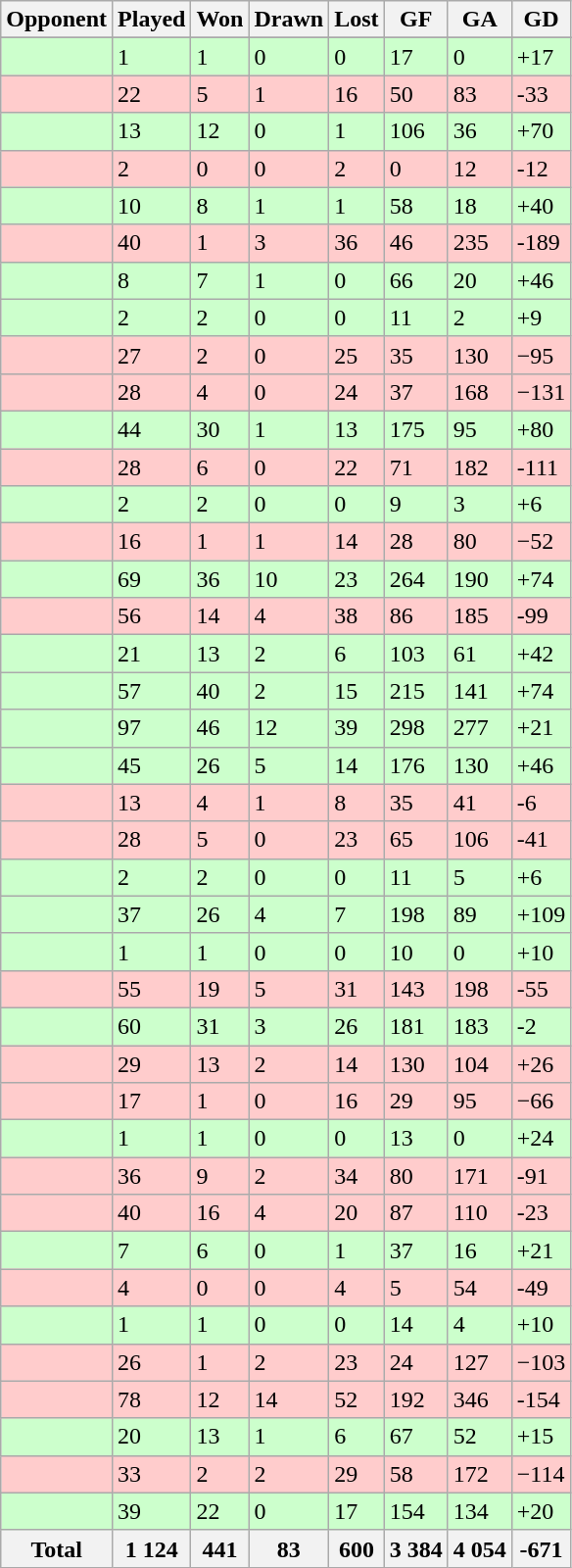<table class="sortable wikitable">
<tr>
<th>Opponent</th>
<th>Played</th>
<th>Won</th>
<th>Drawn</th>
<th>Lost</th>
<th>GF</th>
<th>GA</th>
<th>GD</th>
</tr>
<tr bgcolor="#d0ffd0" align="center">
</tr>
<tr bgcolor=#CCFFCC>
<td></td>
<td>1</td>
<td>1</td>
<td>0</td>
<td>0</td>
<td>17</td>
<td>0</td>
<td>+17</td>
</tr>
<tr bgcolor=#FFCCCC>
<td></td>
<td>22</td>
<td>5</td>
<td>1</td>
<td>16</td>
<td>50</td>
<td>83</td>
<td>-33</td>
</tr>
<tr bgcolor=#CCFFCC>
<td></td>
<td>13</td>
<td>12</td>
<td>0</td>
<td>1</td>
<td>106</td>
<td>36</td>
<td>+70</td>
</tr>
<tr bgcolor=#FFCCCC>
<td><em></em></td>
<td>2</td>
<td>0</td>
<td>0</td>
<td>2</td>
<td>0</td>
<td>12</td>
<td>-12</td>
</tr>
<tr bgcolor=#CCFFCC>
<td></td>
<td>10</td>
<td>8</td>
<td>1</td>
<td>1</td>
<td>58</td>
<td>18</td>
<td>+40</td>
</tr>
<tr bgcolor=#FFCCCC>
<td></td>
<td>40</td>
<td>1</td>
<td>3</td>
<td>36</td>
<td>46</td>
<td>235</td>
<td>-189</td>
</tr>
<tr bgcolor=#CCFFCC>
<td></td>
<td>8</td>
<td>7</td>
<td>1</td>
<td>0</td>
<td>66</td>
<td>20</td>
<td>+46</td>
</tr>
<tr bgcolor=#CCFFCC>
<td></td>
<td>2</td>
<td>2</td>
<td>0</td>
<td>0</td>
<td>11</td>
<td>2</td>
<td>+9</td>
</tr>
<tr bgcolor=#FFCCCC>
<td></td>
<td>27</td>
<td>2</td>
<td>0</td>
<td>25</td>
<td>35</td>
<td>130</td>
<td>−95</td>
</tr>
<tr bgcolor=#FFCCCC>
<td><em></em></td>
<td>28</td>
<td>4</td>
<td>0</td>
<td>24</td>
<td>37</td>
<td>168</td>
<td>−131</td>
</tr>
<tr bgcolor=#CCFFCC>
<td></td>
<td>44</td>
<td>30</td>
<td>1</td>
<td>13</td>
<td>175</td>
<td>95</td>
<td>+80</td>
</tr>
<tr bgcolor=#FFCCCC>
<td><em></em></td>
<td>28</td>
<td>6</td>
<td>0</td>
<td>22</td>
<td>71</td>
<td>182</td>
<td>-111</td>
</tr>
<tr bgcolor=#CCFFCC>
<td></td>
<td>2</td>
<td>2</td>
<td>0</td>
<td>0</td>
<td>9</td>
<td>3</td>
<td>+6</td>
</tr>
<tr bgcolor=#FFCCCC>
<td></td>
<td>16</td>
<td>1</td>
<td>1</td>
<td>14</td>
<td>28</td>
<td>80</td>
<td>−52</td>
</tr>
<tr bgcolor=#CCFFCC>
<td></td>
<td>69</td>
<td>36</td>
<td>10</td>
<td>23</td>
<td>264</td>
<td>190</td>
<td>+74</td>
</tr>
<tr bgcolor=#FFCCCC>
<td></td>
<td>56</td>
<td>14</td>
<td>4</td>
<td>38</td>
<td>86</td>
<td>185</td>
<td>-99</td>
</tr>
<tr bgcolor=#CCFFCC>
<td></td>
<td>21</td>
<td>13</td>
<td>2</td>
<td>6</td>
<td>103</td>
<td>61</td>
<td>+42</td>
</tr>
<tr bgcolor=#CCFFCC>
<td></td>
<td>57</td>
<td>40</td>
<td>2</td>
<td>15</td>
<td>215</td>
<td>141</td>
<td>+74</td>
</tr>
<tr bgcolor=#CCFFCC>
<td></td>
<td>97</td>
<td>46</td>
<td>12</td>
<td>39</td>
<td>298</td>
<td>277</td>
<td>+21</td>
</tr>
<tr bgcolor=#CCFFCC>
<td></td>
<td>45</td>
<td>26</td>
<td>5</td>
<td>14</td>
<td>176</td>
<td>130</td>
<td>+46</td>
</tr>
<tr bgcolor=#FFCCCC>
<td></td>
<td>13</td>
<td>4</td>
<td>1</td>
<td>8</td>
<td>35</td>
<td>41</td>
<td>-6</td>
</tr>
<tr bgcolor=#FFCCCC>
<td></td>
<td>28</td>
<td>5</td>
<td>0</td>
<td>23</td>
<td>65</td>
<td>106</td>
<td>-41</td>
</tr>
<tr bgcolor=#CCFFCC>
<td></td>
<td>2</td>
<td>2</td>
<td>0</td>
<td>0</td>
<td>11</td>
<td>5</td>
<td>+6</td>
</tr>
<tr bgcolor=#CCFFCC>
<td></td>
<td>37</td>
<td>26</td>
<td>4</td>
<td>7</td>
<td>198</td>
<td>89</td>
<td>+109</td>
</tr>
<tr bgcolor=#CCFFCC>
<td></td>
<td>1</td>
<td>1</td>
<td>0</td>
<td>0</td>
<td>10</td>
<td>0</td>
<td>+10</td>
</tr>
<tr bgcolor=#FFCCCC>
<td></td>
<td>55</td>
<td>19</td>
<td>5</td>
<td>31</td>
<td>143</td>
<td>198</td>
<td>-55</td>
</tr>
<tr bgcolor=#CCFFCC>
<td></td>
<td>60</td>
<td>31</td>
<td>3</td>
<td>26</td>
<td>181</td>
<td>183</td>
<td>-2</td>
</tr>
<tr bgcolor=#FFCCCC>
<td></td>
<td>29</td>
<td>13</td>
<td>2</td>
<td>14</td>
<td>130</td>
<td>104</td>
<td>+26</td>
</tr>
<tr bgcolor=#FFCCCC>
<td></td>
<td>17</td>
<td>1</td>
<td>0</td>
<td>16</td>
<td>29</td>
<td>95</td>
<td>−66</td>
</tr>
<tr bgcolor=#CCFFCC>
<td></td>
<td>1</td>
<td>1</td>
<td>0</td>
<td>0</td>
<td>13</td>
<td>0</td>
<td>+24</td>
</tr>
<tr bgcolor=#FFCCCC>
<td></td>
<td>36</td>
<td>9</td>
<td>2</td>
<td>34</td>
<td>80</td>
<td>171</td>
<td>-91</td>
</tr>
<tr bgcolor=#FFCCCC>
<td></td>
<td>40</td>
<td>16</td>
<td>4</td>
<td>20</td>
<td>87</td>
<td>110</td>
<td>-23</td>
</tr>
<tr bgcolor=#CCFFCC>
<td></td>
<td>7</td>
<td>6</td>
<td>0</td>
<td>1</td>
<td>37</td>
<td>16</td>
<td>+21</td>
</tr>
<tr bgcolor=#FFCCCC>
<td><em></em></td>
<td>4</td>
<td>0</td>
<td>0</td>
<td>4</td>
<td>5</td>
<td>54</td>
<td>-49</td>
</tr>
<tr bgcolor=#CCFFCC>
<td></td>
<td>1</td>
<td>1</td>
<td>0</td>
<td>0</td>
<td>14</td>
<td>4</td>
<td>+10</td>
</tr>
<tr bgcolor=#FFCCCC>
<td></td>
<td>26</td>
<td>1</td>
<td>2</td>
<td>23</td>
<td>24</td>
<td>127</td>
<td>−103</td>
</tr>
<tr bgcolor=#FFCCCC>
<td></td>
<td>78</td>
<td>12</td>
<td>14</td>
<td>52</td>
<td>192</td>
<td>346</td>
<td>-154</td>
</tr>
<tr bgcolor=#CCFFCC>
<td></td>
<td>20</td>
<td>13</td>
<td>1</td>
<td>6</td>
<td>67</td>
<td>52</td>
<td>+15</td>
</tr>
<tr bgcolor=#FFCCCC>
<td></td>
<td>33</td>
<td>2</td>
<td>2</td>
<td>29</td>
<td>58</td>
<td>172</td>
<td>−114</td>
</tr>
<tr bgcolor=#CCFFCC>
<td><em></em></td>
<td>39</td>
<td>22</td>
<td>0</td>
<td>17</td>
<td>154</td>
<td>134</td>
<td>+20</td>
</tr>
<tr>
<th>Total</th>
<th>1 124</th>
<th>441</th>
<th>83</th>
<th>600</th>
<th>3 384</th>
<th>4 054</th>
<th>-671</th>
</tr>
</table>
